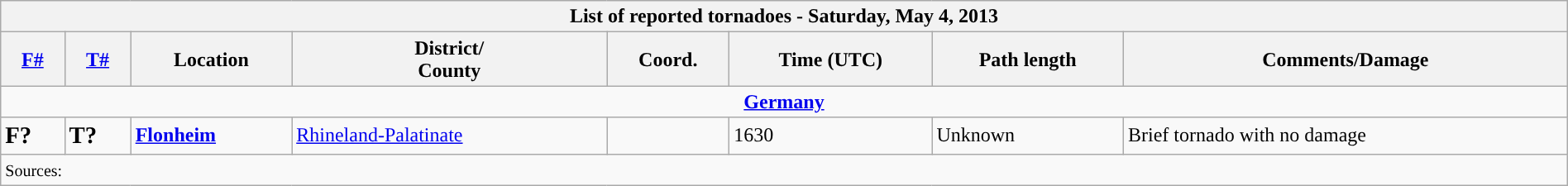<table class="wikitable collapsible" width="100%">
<tr>
<th colspan="8">List of reported tornadoes - Saturday, May 4, 2013</th>
</tr>
<tr>
<th><a href='#'>F#</a></th>
<th><a href='#'>T#</a></th>
<th>Location</th>
<th>District/<br>County</th>
<th>Coord.</th>
<th>Time (UTC)</th>
<th>Path length</th>
<th>Comments/Damage</th>
</tr>
<tr>
<td colspan="8" align=center><strong><a href='#'>Germany</a></strong></td>
</tr>
<tr>
<td><big><strong>F?</strong></big></td>
<td><big><strong>T?</strong></big></td>
<td><strong><a href='#'>Flonheim</a></strong></td>
<td><a href='#'>Rhineland-Palatinate</a></td>
<td></td>
<td>1630</td>
<td>Unknown</td>
<td>Brief tornado with no damage</td>
</tr>
<tr>
<td colspan="8"><small>Sources:  </small></td>
</tr>
</table>
